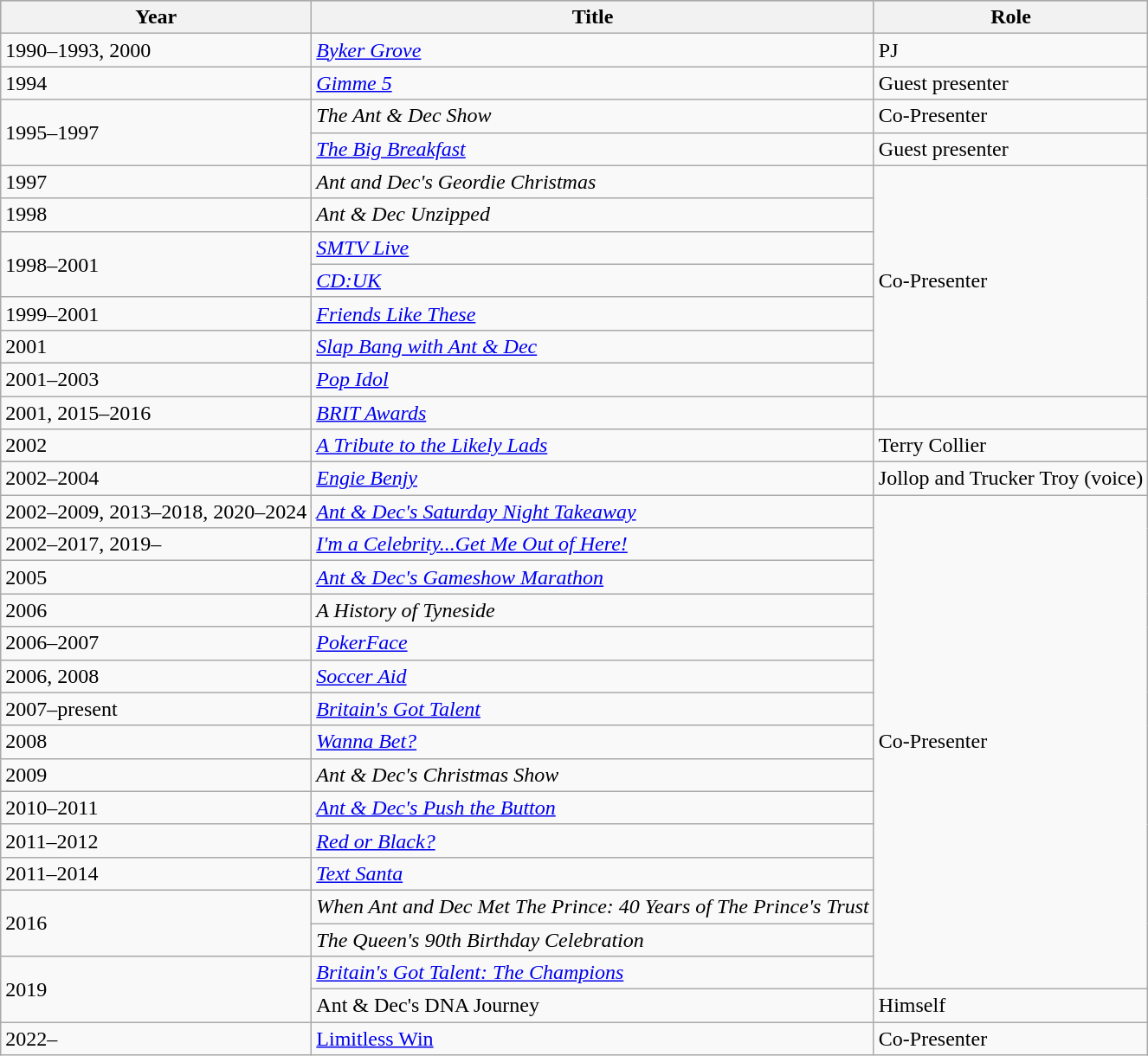<table class="wikitable">
<tr style="background:#b0c4de; text-align:center;">
<th>Year</th>
<th>Title</th>
<th>Role</th>
</tr>
<tr>
<td>1990–1993, 2000</td>
<td><em><a href='#'>Byker Grove</a></em></td>
<td>PJ</td>
</tr>
<tr>
<td>1994</td>
<td><em><a href='#'>Gimme 5</a></em></td>
<td>Guest presenter</td>
</tr>
<tr>
<td rowspan="2">1995–1997</td>
<td><em>The Ant & Dec Show</em></td>
<td>Co-Presenter</td>
</tr>
<tr>
<td><em><a href='#'>The Big Breakfast</a></em></td>
<td>Guest presenter</td>
</tr>
<tr>
<td>1997</td>
<td><em>Ant and Dec's Geordie Christmas</em></td>
<td rowspan="7">Co-Presenter</td>
</tr>
<tr>
<td>1998</td>
<td><em>Ant & Dec Unzipped</em></td>
</tr>
<tr>
<td rowspan="2">1998–2001</td>
<td><em><a href='#'>SMTV Live</a></em></td>
</tr>
<tr>
<td><em><a href='#'>CD:UK</a></em></td>
</tr>
<tr>
<td>1999–2001</td>
<td><em><a href='#'>Friends Like These</a></em></td>
</tr>
<tr>
<td>2001</td>
<td><em><a href='#'>Slap Bang with Ant & Dec</a></em></td>
</tr>
<tr>
<td>2001–2003</td>
<td><em><a href='#'>Pop Idol</a></em></td>
</tr>
<tr>
<td>2001, 2015–2016</td>
<td><em><a href='#'>BRIT Awards</a></em></td>
<td></td>
</tr>
<tr>
<td>2002</td>
<td><em><a href='#'>A Tribute to the Likely Lads</a></em></td>
<td>Terry Collier</td>
</tr>
<tr>
<td>2002–2004</td>
<td><em><a href='#'>Engie Benjy</a></em></td>
<td>Jollop and Trucker Troy (voice)</td>
</tr>
<tr>
<td>2002–2009, 2013–2018, 2020–2024</td>
<td><em><a href='#'>Ant & Dec's Saturday Night Takeaway</a></em></td>
<td rowspan="15">Co-Presenter</td>
</tr>
<tr>
<td>2002–2017, 2019–</td>
<td><em><a href='#'>I'm a Celebrity...Get Me Out of Here!</a></em></td>
</tr>
<tr>
<td>2005</td>
<td><em><a href='#'>Ant & Dec's Gameshow Marathon</a></em></td>
</tr>
<tr>
<td>2006</td>
<td><em>A History of Tyneside</em></td>
</tr>
<tr>
<td>2006–2007</td>
<td><em><a href='#'>PokerFace</a></em></td>
</tr>
<tr>
<td>2006, 2008</td>
<td><em><a href='#'>Soccer Aid</a></em></td>
</tr>
<tr>
<td>2007–present</td>
<td><em><a href='#'>Britain's Got Talent</a></em></td>
</tr>
<tr>
<td>2008</td>
<td><em><a href='#'>Wanna Bet?</a></em></td>
</tr>
<tr>
<td>2009</td>
<td><em>Ant & Dec's Christmas Show</em></td>
</tr>
<tr>
<td>2010–2011</td>
<td><em><a href='#'>Ant & Dec's Push the Button</a></em></td>
</tr>
<tr>
<td>2011–2012</td>
<td><em><a href='#'>Red or Black?</a></em></td>
</tr>
<tr>
<td>2011–2014</td>
<td><em><a href='#'>Text Santa</a></em></td>
</tr>
<tr>
<td rowspan=2>2016</td>
<td><em>When Ant and Dec Met The Prince: 40 Years of The Prince's Trust</em></td>
</tr>
<tr>
<td><em>The Queen's 90th Birthday Celebration</em></td>
</tr>
<tr>
<td rowspan="2">2019</td>
<td><em><a href='#'>Britain's Got Talent: The Champions</a></em></td>
</tr>
<tr>
<td>Ant & Dec's DNA Journey<em></td>
<td rowspan= "1">Himself</td>
</tr>
<tr>
<td>2022–</td>
<td></em><a href='#'>Limitless Win</a><em></td>
<td rowspan= "1">Co-Presenter</td>
</tr>
</table>
